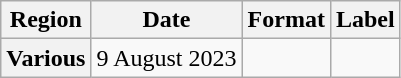<table class="wikitable plainrowheaders">
<tr>
<th scope="col">Region</th>
<th scope="col">Date</th>
<th scope="col">Format</th>
<th scope="col">Label</th>
</tr>
<tr>
<th scope="row">Various</th>
<td>9 August 2023</td>
<td></td>
<td></td>
</tr>
</table>
